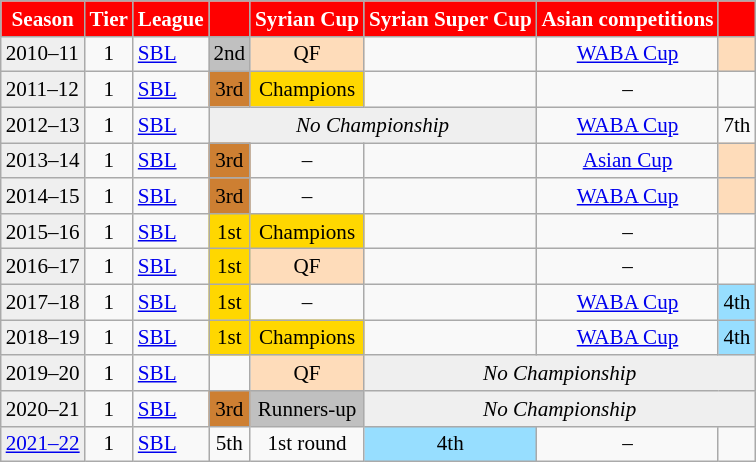<table class="wikitable"  style="font-size:88%;">
<tr>
<th style="color:white; background:red;">Season</th>
<th style="color:white; background:red;">Tier</th>
<th style="color:white; background:red;">League</th>
<th style="color:white; background:red;"></th>
<th style="color:white; background:red;">Syrian Cup</th>
<th style="color:white; background:red;">Syrian Super Cup</th>
<th style="color:white; background:red;">Asian competitions</th>
<th style="color:white; background:red;"></th>
</tr>
<tr>
<td style="background:#efefef;">2010–11</td>
<td align="center">1</td>
<td><a href='#'>SBL</a></td>
<td align="center" bgcolor=silver>2nd</td>
<td align="center" bgcolor="#FEDCBA">QF</td>
<td></td>
<td style="text-align: center;"><a href='#'>WABA Cup</a></td>
<td style="text-align: center;" bgcolor="#FEDCBA"></td>
</tr>
<tr>
<td style="background:#efefef;">2011–12</td>
<td align="center">1</td>
<td><a href='#'>SBL</a></td>
<td align="center" bgcolor=#CD7F32>3rd</td>
<td align="center" bgcolor=gold>Champions</td>
<td></td>
<td style="text-align: center;">–</td>
<td></td>
</tr>
<tr>
<td style="background:#efefef;">2012–13</td>
<td align="center">1</td>
<td><a href='#'>SBL</a></td>
<td bgcolor="#efefef" colspan=3 style="text-align: center;"><em>No Championship</em></td>
<td style="text-align: center;"><a href='#'>WABA Cup</a></td>
<td style="text-align: center;">7th</td>
</tr>
<tr>
<td style="background:#efefef;">2013–14</td>
<td align="center">1</td>
<td><a href='#'>SBL</a></td>
<td align="center" bgcolor=#CD7F32>3rd</td>
<td style="text-align: center;">–</td>
<td></td>
<td style="text-align: center;"><a href='#'>Asian Cup</a></td>
<td style="text-align: center;" bgcolor="#FEDCBA"></td>
</tr>
<tr>
<td style="background:#efefef;">2014–15</td>
<td align="center">1</td>
<td><a href='#'>SBL</a></td>
<td align="center" bgcolor=#CD7F32>3rd</td>
<td style="text-align: center;">–</td>
<td></td>
<td style="text-align: center;"><a href='#'>WABA Cup</a></td>
<td style="text-align: center;" bgcolor="#FEDCBA"></td>
</tr>
<tr>
<td style="background:#efefef;">2015–16</td>
<td align="center">1</td>
<td><a href='#'>SBL</a></td>
<td align="center" bgcolor=gold>1st</td>
<td align="center" bgcolor=gold>Champions</td>
<td></td>
<td style="text-align: center;">–</td>
<td></td>
</tr>
<tr>
<td style="background:#efefef;">2016–17</td>
<td align="center">1</td>
<td><a href='#'>SBL</a></td>
<td align="center" bgcolor=gold>1st</td>
<td align="center" bgcolor="#FEDCBA">QF</td>
<td></td>
<td style="text-align: center;">–</td>
<td></td>
</tr>
<tr>
<td style="background:#efefef;">2017–18</td>
<td align="center">1</td>
<td><a href='#'>SBL</a></td>
<td align="center" bgcolor=gold>1st</td>
<td style="text-align: center;">–</td>
<td></td>
<td style="text-align: center;"><a href='#'>WABA Cup</a></td>
<td style="text-align: center;" bgcolor=#97DEFF>4th</td>
</tr>
<tr>
<td style="background:#efefef;">2018–19</td>
<td align="center">1</td>
<td><a href='#'>SBL</a></td>
<td align="center" bgcolor=gold>1st</td>
<td align="center" bgcolor=gold>Champions</td>
<td></td>
<td style="text-align: center;"><a href='#'>WABA Cup</a></td>
<td style="text-align: center;" bgcolor=#97DEFF>4th</td>
</tr>
<tr>
<td style="background:#efefef;">2019–20</td>
<td align="center">1</td>
<td><a href='#'>SBL</a></td>
<td></td>
<td align="center" bgcolor="#FEDCBA">QF</td>
<td bgcolor="#efefef" colspan=8 style="text-align: center;"><em>No Championship</em></td>
</tr>
<tr>
<td style="background:#efefef;">2020–21</td>
<td align="center">1</td>
<td><a href='#'>SBL</a></td>
<td align="center" bgcolor=#CD7F32>3rd</td>
<td align="center" bgcolor=silver>Runners-up</td>
<td bgcolor="#efefef" colspan=8 style="text-align: center;"><em>No Championship</em></td>
</tr>
<tr>
<td style="background:#efefef;"><a href='#'>2021–22</a></td>
<td align="center">1</td>
<td><a href='#'>SBL</a></td>
<td align="center">5th</td>
<td align="center">1st round</td>
<td style="text-align: center;" bgcolor=#97DEFF>4th</td>
<td style="text-align: center;">–</td>
<td></td>
</tr>
</table>
